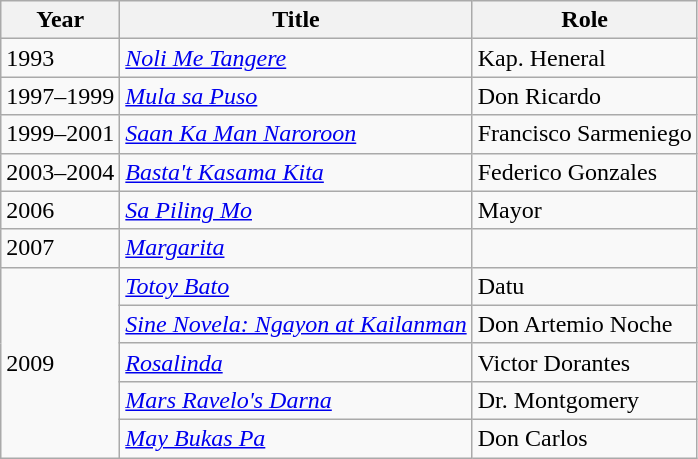<table class="wikitable">
<tr>
<th>Year</th>
<th>Title</th>
<th>Role</th>
</tr>
<tr>
<td>1993</td>
<td><em><a href='#'>Noli Me Tangere</a></em></td>
<td>Kap. Heneral</td>
</tr>
<tr>
<td>1997–1999</td>
<td><em><a href='#'>Mula sa Puso</a></em></td>
<td>Don Ricardo</td>
</tr>
<tr>
<td>1999–2001</td>
<td><em><a href='#'>Saan Ka Man Naroroon</a></em></td>
<td>Francisco Sarmeniego</td>
</tr>
<tr>
<td>2003–2004</td>
<td><em><a href='#'>Basta't Kasama Kita</a></em></td>
<td>Federico Gonzales</td>
</tr>
<tr>
<td>2006</td>
<td><em><a href='#'>Sa Piling Mo</a></em></td>
<td>Mayor</td>
</tr>
<tr>
<td>2007</td>
<td><em><a href='#'>Margarita</a></em></td>
<td></td>
</tr>
<tr>
<td rowspan="5">2009</td>
<td><em><a href='#'>Totoy Bato</a></em></td>
<td>Datu</td>
</tr>
<tr>
<td><em><a href='#'>Sine Novela: Ngayon at Kailanman</a></em></td>
<td>Don Artemio Noche</td>
</tr>
<tr>
<td><em><a href='#'>Rosalinda</a></em></td>
<td>Victor Dorantes</td>
</tr>
<tr>
<td><em><a href='#'>Mars Ravelo's Darna</a></em></td>
<td>Dr. Montgomery</td>
</tr>
<tr>
<td><em><a href='#'>May Bukas Pa</a></em></td>
<td>Don Carlos</td>
</tr>
</table>
